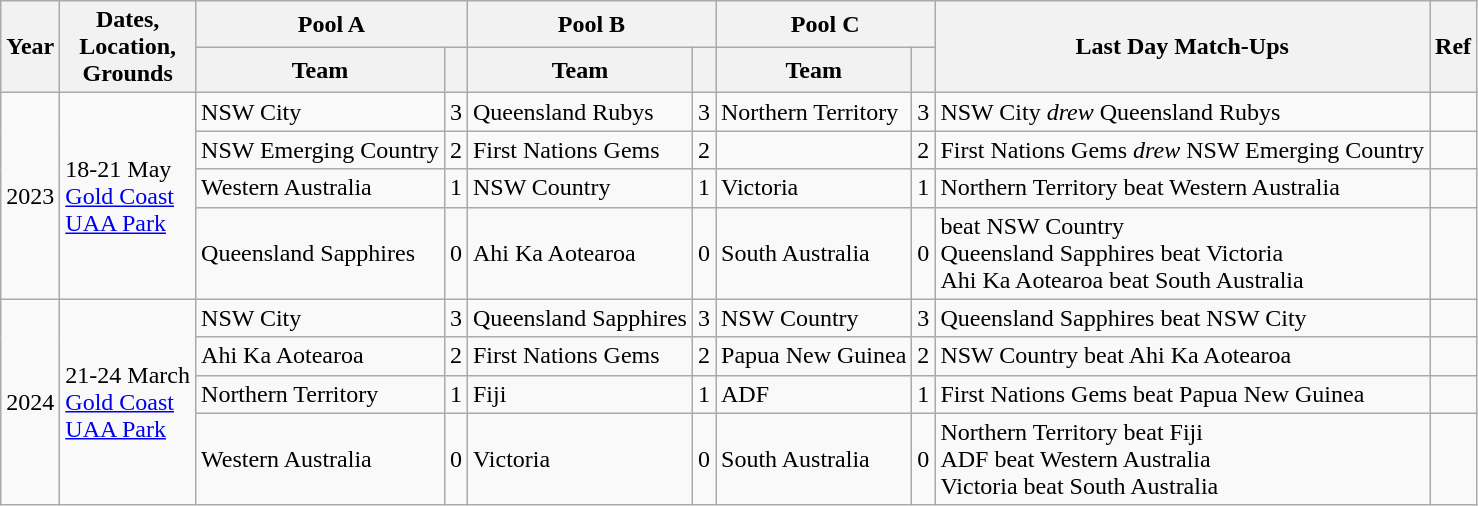<table class="wikitable" style="text-align:left;">
<tr>
<th rowspan= 2>Year</th>
<th rowspan= 2>Dates, <br> Location, <br> Grounds</th>
<th colspan=2>Pool A</th>
<th colspan=2>Pool B</th>
<th colspan=2>Pool C</th>
<th rowspan=2>Last Day Match-Ups</th>
<th rowspan= 2>Ref</th>
</tr>
<tr>
<th>Team</th>
<th></th>
<th>Team</th>
<th></th>
<th>Team</th>
<th></th>
</tr>
<tr>
<td rowspan = 4>2023</td>
<td rowspan = 4>18-21 May <br> <a href='#'>Gold Coast</a> <br> <a href='#'>UAA Park</a></td>
<td>NSW City</td>
<td>3</td>
<td>Queensland Rubys</td>
<td>3</td>
<td>Northern Territory</td>
<td>3</td>
<td>NSW City <em>drew</em> Queensland Rubys</td>
<td></td>
</tr>
<tr>
<td>NSW Emerging Country</td>
<td>2</td>
<td>First Nations Gems</td>
<td>2</td>
<td></td>
<td>2</td>
<td>First Nations Gems <em>drew</em> NSW Emerging Country</td>
<td></td>
</tr>
<tr>
<td>Western Australia</td>
<td>1</td>
<td>NSW Country</td>
<td>1</td>
<td>Victoria</td>
<td>1</td>
<td>Northern Territory beat Western Australia</td>
<td></td>
</tr>
<tr>
<td>Queensland Sapphires</td>
<td>0</td>
<td>Ahi Ka Aotearoa</td>
<td>0</td>
<td>South Australia</td>
<td>0</td>
<td> beat NSW Country <br> Queensland Sapphires beat Victoria <br> Ahi Ka Aotearoa beat South Australia</td>
<td></td>
</tr>
<tr>
<td rowspan = 4>2024</td>
<td rowspan = 4>21-24 March <br> <a href='#'>Gold Coast</a> <br> <a href='#'>UAA Park</a></td>
<td>NSW City</td>
<td>3</td>
<td>Queensland Sapphires</td>
<td>3</td>
<td>NSW Country</td>
<td>3</td>
<td>Queensland Sapphires beat NSW City</td>
<td></td>
</tr>
<tr>
<td>Ahi Ka Aotearoa</td>
<td>2</td>
<td>First Nations Gems</td>
<td>2</td>
<td>Papua New Guinea</td>
<td>2</td>
<td>NSW Country beat Ahi Ka Aotearoa</td>
<td></td>
</tr>
<tr>
<td>Northern Territory</td>
<td>1</td>
<td>Fiji</td>
<td>1</td>
<td>ADF</td>
<td>1</td>
<td>First Nations Gems beat Papua New Guinea</td>
</tr>
<tr>
<td>Western Australia</td>
<td>0</td>
<td>Victoria</td>
<td>0</td>
<td>South Australia</td>
<td>0</td>
<td>Northern Territory beat Fiji <br> ADF beat Western Australia <br> Victoria beat South Australia</td>
<td></td>
</tr>
</table>
